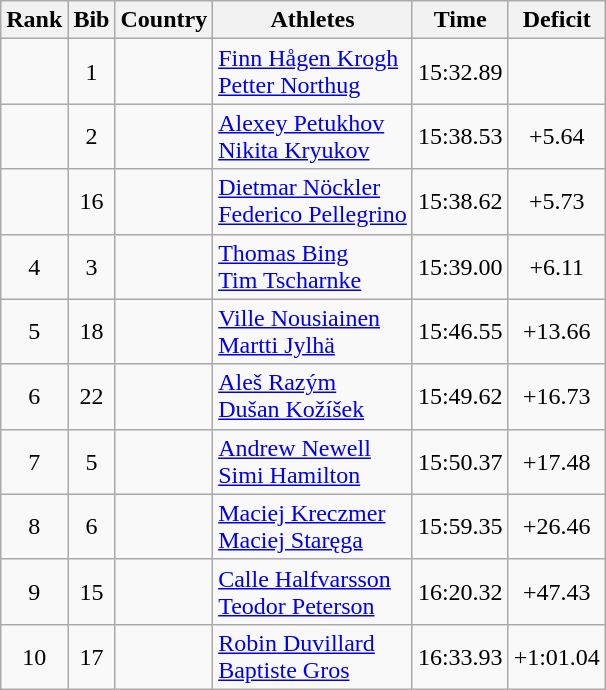<table class="wikitable sortable" style="text-align:center">
<tr>
<th>Rank</th>
<th>Bib</th>
<th>Country</th>
<th>Athletes</th>
<th>Time</th>
<th>Deficit</th>
</tr>
<tr>
<td></td>
<td>1</td>
<td align=left></td>
<td align=left><a href='#'>Finn Hågen Krogh</a><br><a href='#'>Petter Northug</a></td>
<td>15:32.89</td>
<td></td>
</tr>
<tr>
<td></td>
<td>2</td>
<td align=left></td>
<td align=left><a href='#'>Alexey Petukhov</a><br><a href='#'>Nikita Kryukov</a></td>
<td>15:38.53</td>
<td>+5.64</td>
</tr>
<tr>
<td></td>
<td>16</td>
<td align=left></td>
<td align=left><a href='#'>Dietmar Nöckler</a><br><a href='#'>Federico Pellegrino</a></td>
<td>15:38.62</td>
<td>+5.73</td>
</tr>
<tr>
<td>4</td>
<td>3</td>
<td align=left></td>
<td align=left><a href='#'>Thomas Bing</a><br><a href='#'>Tim Tscharnke</a></td>
<td>15:39.00</td>
<td>+6.11</td>
</tr>
<tr>
<td>5</td>
<td>18</td>
<td align=left></td>
<td align=left><a href='#'>Ville Nousiainen</a><br><a href='#'>Martti Jylhä</a></td>
<td>15:46.55</td>
<td>+13.66</td>
</tr>
<tr>
<td>6</td>
<td>22</td>
<td align=left></td>
<td align=left><a href='#'>Aleš Razým</a><br><a href='#'>Dušan Kožíšek</a></td>
<td>15:49.62</td>
<td>+16.73</td>
</tr>
<tr>
<td>7</td>
<td>5</td>
<td align=left></td>
<td align=left><a href='#'>Andrew Newell</a><br><a href='#'>Simi Hamilton</a></td>
<td>15:50.37</td>
<td>+17.48</td>
</tr>
<tr>
<td>8</td>
<td>6</td>
<td align=left></td>
<td align=left><a href='#'>Maciej Kreczmer</a><br><a href='#'>Maciej Staręga</a></td>
<td>15:59.35</td>
<td>+26.46</td>
</tr>
<tr>
<td>9</td>
<td>15</td>
<td align=left></td>
<td align=left><a href='#'>Calle Halfvarsson</a><br><a href='#'>Teodor Peterson</a></td>
<td>16:20.32</td>
<td>+47.43</td>
</tr>
<tr>
<td>10</td>
<td>17</td>
<td align=left></td>
<td align=left><a href='#'>Robin Duvillard</a><br><a href='#'>Baptiste Gros</a></td>
<td>16:33.93</td>
<td>+1:01.04</td>
</tr>
</table>
